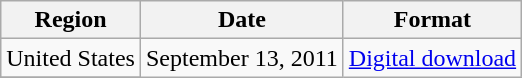<table class="wikitable" border="1">
<tr>
<th scope="col">Region</th>
<th scope="col">Date</th>
<th scope="col">Format</th>
</tr>
<tr>
<td>United States</td>
<td rowspan="2">September 13, 2011</td>
<td rowspan="3"><a href='#'>Digital download</a></td>
</tr>
<tr>
</tr>
</table>
